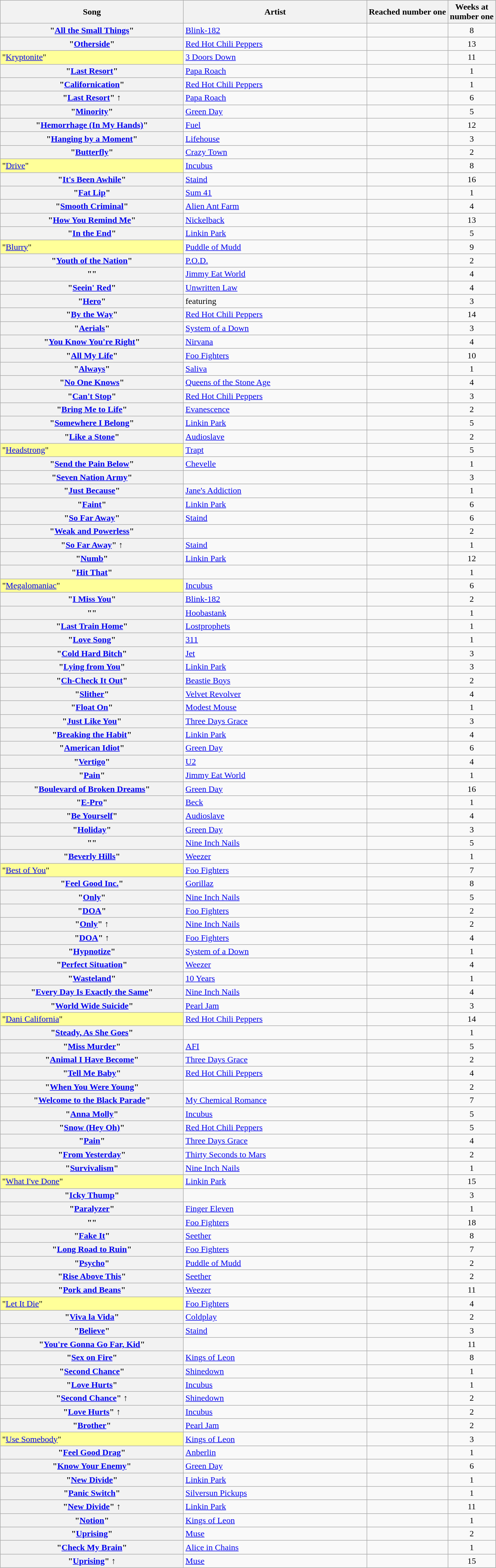<table class="plainrowheaders sortable wikitable">
<tr>
<th scope="col" style="width:21em;">Song</th>
<th scope="col" style="width:21em;">Artist</th>
<th scope="col">Reached number one</th>
<th scope="col">Weeks at<br>number one</th>
</tr>
<tr>
<th scope="row">"<a href='#'>All the Small Things</a>"</th>
<td><a href='#'>Blink-182</a></td>
<td></td>
<td align="center">8</td>
</tr>
<tr>
<th scope="row">"<a href='#'>Otherside</a>"</th>
<td><a href='#'>Red Hot Chili Peppers</a></td>
<td></td>
<td align="center">13</td>
</tr>
<tr>
<td bgcolor="#FFFF99">"<a href='#'>Kryptonite</a>" </td>
<td><a href='#'>3 Doors Down</a></td>
<td></td>
<td align="center">11</td>
</tr>
<tr>
<th scope="row">"<a href='#'>Last Resort</a>"</th>
<td><a href='#'>Papa Roach</a></td>
<td></td>
<td align="center">1</td>
</tr>
<tr>
<th scope="row">"<a href='#'>Californication</a>"</th>
<td><a href='#'>Red Hot Chili Peppers</a></td>
<td></td>
<td align="center">1</td>
</tr>
<tr>
<th scope="row">"<a href='#'>Last Resort</a>" ↑</th>
<td><a href='#'>Papa Roach</a></td>
<td></td>
<td align="center">6</td>
</tr>
<tr>
<th scope="row">"<a href='#'>Minority</a>"</th>
<td><a href='#'>Green Day</a></td>
<td></td>
<td align="center">5</td>
</tr>
<tr>
<th scope="row">"<a href='#'>Hemorrhage (In My Hands)</a>"</th>
<td><a href='#'>Fuel</a></td>
<td></td>
<td align="center">12</td>
</tr>
<tr>
<th scope="row">"<a href='#'>Hanging by a Moment</a>"</th>
<td><a href='#'>Lifehouse</a></td>
<td></td>
<td align="center">3</td>
</tr>
<tr>
<th scope="row">"<a href='#'>Butterfly</a>"</th>
<td><a href='#'>Crazy Town</a></td>
<td></td>
<td align="center">2</td>
</tr>
<tr>
<td bgcolor="#FFFF99">"<a href='#'>Drive</a>" </td>
<td><a href='#'>Incubus</a></td>
<td></td>
<td align="center">8</td>
</tr>
<tr>
<th scope="row">"<a href='#'>It's Been Awhile</a>"</th>
<td><a href='#'>Staind</a></td>
<td></td>
<td align="center">16</td>
</tr>
<tr>
<th scope="row">"<a href='#'>Fat Lip</a>"</th>
<td><a href='#'>Sum 41</a></td>
<td></td>
<td align="center">1</td>
</tr>
<tr>
<th scope="row">"<a href='#'>Smooth Criminal</a>"</th>
<td><a href='#'>Alien Ant Farm</a></td>
<td></td>
<td align="center">4</td>
</tr>
<tr>
<th scope="row">"<a href='#'>How You Remind Me</a>"</th>
<td><a href='#'>Nickelback</a></td>
<td></td>
<td align="center">13</td>
</tr>
<tr>
<th scope="row">"<a href='#'>In the End</a>"</th>
<td><a href='#'>Linkin Park</a></td>
<td></td>
<td align="center">5</td>
</tr>
<tr>
<td bgcolor="#FFFF99">"<a href='#'>Blurry</a>" </td>
<td><a href='#'>Puddle of Mudd</a></td>
<td></td>
<td align="center">9</td>
</tr>
<tr>
<th scope="row">"<a href='#'>Youth of the Nation</a>"</th>
<td><a href='#'>P.O.D.</a></td>
<td></td>
<td align="center">2</td>
</tr>
<tr>
<th scope="row">""</th>
<td><a href='#'>Jimmy Eat World</a></td>
<td></td>
<td align="center">4</td>
</tr>
<tr>
<th scope="row">"<a href='#'>Seein' Red</a>"</th>
<td><a href='#'>Unwritten Law</a></td>
<td></td>
<td align="center">4</td>
</tr>
<tr>
<th scope="row">"<a href='#'>Hero</a>"</th>
<td> featuring </td>
<td></td>
<td align="center">3</td>
</tr>
<tr>
<th scope="row">"<a href='#'>By the Way</a>"</th>
<td><a href='#'>Red Hot Chili Peppers</a></td>
<td></td>
<td align="center">14</td>
</tr>
<tr>
<th scope="row">"<a href='#'>Aerials</a>"</th>
<td><a href='#'>System of a Down</a></td>
<td></td>
<td align="center">3</td>
</tr>
<tr>
<th scope="row">"<a href='#'>You Know You're Right</a>"</th>
<td><a href='#'>Nirvana</a></td>
<td></td>
<td align="center">4</td>
</tr>
<tr>
<th scope="row">"<a href='#'>All My Life</a>"</th>
<td><a href='#'>Foo Fighters</a></td>
<td></td>
<td align="center">10</td>
</tr>
<tr>
<th scope="row">"<a href='#'>Always</a>"</th>
<td><a href='#'>Saliva</a></td>
<td></td>
<td align="center">1</td>
</tr>
<tr>
<th scope="row">"<a href='#'>No One Knows</a>"</th>
<td><a href='#'>Queens of the Stone Age</a></td>
<td></td>
<td align="center">4</td>
</tr>
<tr>
<th scope="row">"<a href='#'>Can't Stop</a>"</th>
<td><a href='#'>Red Hot Chili Peppers</a></td>
<td></td>
<td align="center">3</td>
</tr>
<tr>
<th scope="row">"<a href='#'>Bring Me to Life</a>"</th>
<td><a href='#'>Evanescence</a></td>
<td></td>
<td align="center">2</td>
</tr>
<tr>
<th scope="row">"<a href='#'>Somewhere I Belong</a>"</th>
<td><a href='#'>Linkin Park</a></td>
<td></td>
<td align="center">5</td>
</tr>
<tr>
<th scope="row">"<a href='#'>Like a Stone</a>"</th>
<td><a href='#'>Audioslave</a></td>
<td></td>
<td align="center">2</td>
</tr>
<tr>
<td bgcolor="#FFFF99">"<a href='#'>Headstrong</a>"  </td>
<td><a href='#'>Trapt</a></td>
<td></td>
<td align="center">5</td>
</tr>
<tr>
<th scope="row">"<a href='#'>Send the Pain Below</a>"</th>
<td><a href='#'>Chevelle</a></td>
<td></td>
<td align="center">1</td>
</tr>
<tr>
<th scope="row">"<a href='#'>Seven Nation Army</a>"</th>
<td></td>
<td></td>
<td align="center">3</td>
</tr>
<tr>
<th scope="row">"<a href='#'>Just Because</a>"</th>
<td><a href='#'>Jane's Addiction</a></td>
<td></td>
<td align="center">1</td>
</tr>
<tr>
<th scope="row">"<a href='#'>Faint</a>"</th>
<td><a href='#'>Linkin Park</a></td>
<td></td>
<td align="center">6</td>
</tr>
<tr>
<th scope="row">"<a href='#'>So Far Away</a>"</th>
<td><a href='#'>Staind</a></td>
<td></td>
<td align="center">6</td>
</tr>
<tr>
<th scope="row">"<a href='#'>Weak and Powerless</a>"</th>
<td></td>
<td></td>
<td align="center">2</td>
</tr>
<tr>
<th scope="row">"<a href='#'>So Far Away</a>" ↑</th>
<td><a href='#'>Staind</a></td>
<td></td>
<td align="center">1</td>
</tr>
<tr>
<th scope="row">"<a href='#'>Numb</a>"</th>
<td><a href='#'>Linkin Park</a></td>
<td></td>
<td align="center">12</td>
</tr>
<tr>
<th scope="row">"<a href='#'>Hit That</a>"</th>
<td></td>
<td></td>
<td align="center">1</td>
</tr>
<tr>
<td bgcolor="#FFFF99">"<a href='#'>Megalomaniac</a>" </td>
<td><a href='#'>Incubus</a></td>
<td></td>
<td align="center">6</td>
</tr>
<tr>
<th scope="row">"<a href='#'>I Miss You</a>"</th>
<td><a href='#'>Blink-182</a></td>
<td></td>
<td align="center">2</td>
</tr>
<tr>
<th scope="row">""</th>
<td><a href='#'>Hoobastank</a></td>
<td></td>
<td align="center">1</td>
</tr>
<tr>
<th scope="row">"<a href='#'>Last Train Home</a>"</th>
<td><a href='#'>Lostprophets</a></td>
<td></td>
<td align="center">1</td>
</tr>
<tr>
<th scope="row">"<a href='#'>Love Song</a>"</th>
<td><a href='#'>311</a></td>
<td></td>
<td align="center">1</td>
</tr>
<tr>
<th scope="row">"<a href='#'>Cold Hard Bitch</a>"</th>
<td><a href='#'>Jet</a></td>
<td></td>
<td align="center">3</td>
</tr>
<tr>
<th scope="row">"<a href='#'>Lying from You</a>"</th>
<td><a href='#'>Linkin Park</a></td>
<td></td>
<td align="center">3</td>
</tr>
<tr>
<th scope="row">"<a href='#'>Ch-Check It Out</a>"</th>
<td><a href='#'>Beastie Boys</a></td>
<td></td>
<td align="center">2</td>
</tr>
<tr>
<th scope="row">"<a href='#'>Slither</a>"</th>
<td><a href='#'>Velvet Revolver</a></td>
<td></td>
<td align="center">4</td>
</tr>
<tr>
<th scope="row">"<a href='#'>Float On</a>"</th>
<td><a href='#'>Modest Mouse</a></td>
<td></td>
<td align="center">1</td>
</tr>
<tr>
<th scope="row">"<a href='#'>Just Like You</a>"</th>
<td><a href='#'>Three Days Grace</a></td>
<td></td>
<td align="center">3</td>
</tr>
<tr>
<th scope="row">"<a href='#'>Breaking the Habit</a>"</th>
<td><a href='#'>Linkin Park</a></td>
<td></td>
<td align="center">4</td>
</tr>
<tr>
<th scope="row">"<a href='#'>American Idiot</a>"</th>
<td><a href='#'>Green Day</a></td>
<td></td>
<td align="center">6</td>
</tr>
<tr>
<th scope="row">"<a href='#'>Vertigo</a>"</th>
<td><a href='#'>U2</a></td>
<td></td>
<td align="center">4</td>
</tr>
<tr>
<th scope="row">"<a href='#'>Pain</a>"</th>
<td><a href='#'>Jimmy Eat World</a></td>
<td></td>
<td align="center">1</td>
</tr>
<tr>
<th scope="row">"<a href='#'>Boulevard of Broken Dreams</a>"</th>
<td><a href='#'>Green Day</a></td>
<td></td>
<td align="center">16</td>
</tr>
<tr>
<th scope="row">"<a href='#'>E-Pro</a>"</th>
<td><a href='#'>Beck</a></td>
<td></td>
<td align="center">1</td>
</tr>
<tr>
<th scope="row">"<a href='#'>Be Yourself</a>"</th>
<td><a href='#'>Audioslave</a></td>
<td></td>
<td align="center">4</td>
</tr>
<tr>
<th scope="row">"<a href='#'>Holiday</a>"</th>
<td><a href='#'>Green Day</a></td>
<td></td>
<td align="center">3</td>
</tr>
<tr>
<th scope="row">""</th>
<td><a href='#'>Nine Inch Nails</a></td>
<td></td>
<td align="center">5</td>
</tr>
<tr>
<th scope="row">"<a href='#'>Beverly Hills</a>"</th>
<td><a href='#'>Weezer</a></td>
<td></td>
<td align="center">1</td>
</tr>
<tr>
<td bgcolor="#FFFF99">"<a href='#'>Best of You</a>" </td>
<td><a href='#'>Foo Fighters</a></td>
<td></td>
<td align="center">7</td>
</tr>
<tr>
<th scope="row">"<a href='#'>Feel Good Inc.</a>"</th>
<td><a href='#'>Gorillaz</a></td>
<td></td>
<td align="center">8</td>
</tr>
<tr>
<th scope="row">"<a href='#'>Only</a>"</th>
<td><a href='#'>Nine Inch Nails</a></td>
<td></td>
<td align="center">5</td>
</tr>
<tr>
<th scope="row">"<a href='#'>DOA</a>"</th>
<td><a href='#'>Foo Fighters</a></td>
<td></td>
<td align="center">2</td>
</tr>
<tr>
<th scope="row">"<a href='#'>Only</a>" ↑</th>
<td><a href='#'>Nine Inch Nails</a></td>
<td></td>
<td align="center">2</td>
</tr>
<tr>
<th scope="row">"<a href='#'>DOA</a>" ↑</th>
<td><a href='#'>Foo Fighters</a></td>
<td></td>
<td align="center">4</td>
</tr>
<tr>
<th scope="row">"<a href='#'>Hypnotize</a>"</th>
<td><a href='#'>System of a Down</a></td>
<td></td>
<td align="center">1</td>
</tr>
<tr>
<th scope="row">"<a href='#'>Perfect Situation</a>"</th>
<td><a href='#'>Weezer</a></td>
<td></td>
<td align="center">4</td>
</tr>
<tr>
<th scope="row">"<a href='#'>Wasteland</a>"</th>
<td><a href='#'>10 Years</a></td>
<td></td>
<td align="center">1</td>
</tr>
<tr>
<th scope="row">"<a href='#'>Every Day Is Exactly the Same</a>"</th>
<td><a href='#'>Nine Inch Nails</a></td>
<td></td>
<td align="center">4</td>
</tr>
<tr>
<th scope="row">"<a href='#'>World Wide Suicide</a>"</th>
<td><a href='#'>Pearl Jam</a></td>
<td></td>
<td align="center">3</td>
</tr>
<tr>
<td bgcolor="#FFFF99">"<a href='#'>Dani California</a>" </td>
<td><a href='#'>Red Hot Chili Peppers</a></td>
<td></td>
<td align="center">14</td>
</tr>
<tr>
<th scope="row">"<a href='#'>Steady, As She Goes</a>"</th>
<td></td>
<td></td>
<td align="center">1</td>
</tr>
<tr>
<th scope="row">"<a href='#'>Miss Murder</a>"</th>
<td><a href='#'>AFI</a></td>
<td></td>
<td align="center">5</td>
</tr>
<tr>
<th scope="row">"<a href='#'>Animal I Have Become</a>"</th>
<td><a href='#'>Three Days Grace</a></td>
<td></td>
<td align="center">2</td>
</tr>
<tr>
<th scope="row">"<a href='#'>Tell Me Baby</a>"</th>
<td><a href='#'>Red Hot Chili Peppers</a></td>
<td></td>
<td align="center">4</td>
</tr>
<tr>
<th scope="row">"<a href='#'>When You Were Young</a>"</th>
<td></td>
<td></td>
<td align="center">2</td>
</tr>
<tr>
<th scope="row">"<a href='#'>Welcome to the Black Parade</a>"</th>
<td><a href='#'>My Chemical Romance</a></td>
<td></td>
<td align="center">7</td>
</tr>
<tr>
<th scope="row">"<a href='#'>Anna Molly</a>"</th>
<td><a href='#'>Incubus</a></td>
<td></td>
<td align="center">5</td>
</tr>
<tr>
<th scope="row">"<a href='#'>Snow (Hey Oh)</a>"</th>
<td><a href='#'>Red Hot Chili Peppers</a></td>
<td></td>
<td align="center">5</td>
</tr>
<tr>
<th scope="row">"<a href='#'>Pain</a>"</th>
<td><a href='#'>Three Days Grace</a></td>
<td></td>
<td align="center">4</td>
</tr>
<tr>
<th scope="row">"<a href='#'>From Yesterday</a>"</th>
<td><a href='#'>Thirty Seconds to Mars</a></td>
<td></td>
<td align="center">2</td>
</tr>
<tr>
<th scope="row">"<a href='#'>Survivalism</a>"</th>
<td><a href='#'>Nine Inch Nails</a></td>
<td></td>
<td align="center">1</td>
</tr>
<tr>
<td bgcolor="#FFFF99">"<a href='#'>What I've Done</a>" </td>
<td><a href='#'>Linkin Park</a></td>
<td></td>
<td align="center">15</td>
</tr>
<tr>
<th scope="row">"<a href='#'>Icky Thump</a>"</th>
<td></td>
<td></td>
<td align="center">3</td>
</tr>
<tr>
<th scope="row">"<a href='#'>Paralyzer</a>"</th>
<td><a href='#'>Finger Eleven</a></td>
<td></td>
<td align="center">1</td>
</tr>
<tr>
<th scope="row">""</th>
<td><a href='#'>Foo Fighters</a></td>
<td></td>
<td align="center">18</td>
</tr>
<tr>
<th scope="row">"<a href='#'>Fake It</a>"</th>
<td><a href='#'>Seether</a></td>
<td></td>
<td align="center">8</td>
</tr>
<tr>
<th scope="row">"<a href='#'>Long Road to Ruin</a>"</th>
<td><a href='#'>Foo Fighters</a></td>
<td></td>
<td align="center">7</td>
</tr>
<tr>
<th scope="row">"<a href='#'>Psycho</a>"</th>
<td><a href='#'>Puddle of Mudd</a></td>
<td></td>
<td align="center">2</td>
</tr>
<tr>
<th scope="row">"<a href='#'>Rise Above This</a>"</th>
<td><a href='#'>Seether</a></td>
<td></td>
<td align="center">2</td>
</tr>
<tr>
<th scope="row">"<a href='#'>Pork and Beans</a>"</th>
<td><a href='#'>Weezer</a></td>
<td></td>
<td align="center">11</td>
</tr>
<tr>
<td bgcolor="#FFFF99">"<a href='#'>Let It Die</a>" </td>
<td><a href='#'>Foo Fighters</a></td>
<td></td>
<td align="center">4</td>
</tr>
<tr>
<th scope="row">"<a href='#'>Viva la Vida</a>"</th>
<td><a href='#'>Coldplay</a></td>
<td></td>
<td align="center">2</td>
</tr>
<tr>
<th scope="row">"<a href='#'>Believe</a>"</th>
<td><a href='#'>Staind</a></td>
<td></td>
<td align="center">3</td>
</tr>
<tr>
<th scope="row">"<a href='#'>You're Gonna Go Far, Kid</a>"</th>
<td></td>
<td></td>
<td align="center">11</td>
</tr>
<tr>
<th scope="row">"<a href='#'>Sex on Fire</a>"</th>
<td><a href='#'>Kings of Leon</a></td>
<td></td>
<td align="center">8</td>
</tr>
<tr>
<th scope="row">"<a href='#'>Second Chance</a>"</th>
<td><a href='#'>Shinedown</a></td>
<td></td>
<td align="center">1</td>
</tr>
<tr>
<th scope="row">"<a href='#'>Love Hurts</a>"</th>
<td><a href='#'>Incubus</a></td>
<td></td>
<td align="center">1</td>
</tr>
<tr>
<th scope="row">"<a href='#'>Second Chance</a>" ↑</th>
<td><a href='#'>Shinedown</a></td>
<td></td>
<td align="center">2</td>
</tr>
<tr>
<th scope="row">"<a href='#'>Love Hurts</a>" ↑</th>
<td><a href='#'>Incubus</a></td>
<td></td>
<td align="center">2</td>
</tr>
<tr>
<th scope="row">"<a href='#'>Brother</a>"</th>
<td><a href='#'>Pearl Jam</a></td>
<td></td>
<td align="center">2</td>
</tr>
<tr>
<td bgcolor="#FFFF99">"<a href='#'>Use Somebody</a>" </td>
<td><a href='#'>Kings of Leon</a></td>
<td></td>
<td align="center">3</td>
</tr>
<tr>
<th scope="row">"<a href='#'>Feel Good Drag</a>"</th>
<td><a href='#'>Anberlin</a></td>
<td></td>
<td align="center">1</td>
</tr>
<tr>
<th scope="row">"<a href='#'>Know Your Enemy</a>"</th>
<td><a href='#'>Green Day</a></td>
<td></td>
<td align="center">6</td>
</tr>
<tr>
<th scope="row">"<a href='#'>New Divide</a>"</th>
<td><a href='#'>Linkin Park</a></td>
<td></td>
<td align="center">1</td>
</tr>
<tr>
<th scope="row">"<a href='#'>Panic Switch</a>"</th>
<td><a href='#'>Silversun Pickups</a></td>
<td></td>
<td align="center">1</td>
</tr>
<tr>
<th scope="row">"<a href='#'>New Divide</a>" ↑</th>
<td><a href='#'>Linkin Park</a></td>
<td></td>
<td align="center">11</td>
</tr>
<tr>
<th scope="row">"<a href='#'>Notion</a>"</th>
<td><a href='#'>Kings of Leon</a></td>
<td></td>
<td align="center">1</td>
</tr>
<tr>
<th scope="row">"<a href='#'>Uprising</a>"</th>
<td><a href='#'>Muse</a></td>
<td></td>
<td align="center">2</td>
</tr>
<tr>
<th scope="row">"<a href='#'>Check My Brain</a>"</th>
<td><a href='#'>Alice in Chains</a></td>
<td></td>
<td align="center">1</td>
</tr>
<tr>
<th scope="row">"<a href='#'>Uprising</a>" ↑</th>
<td><a href='#'>Muse</a></td>
<td></td>
<td align="center">15</td>
</tr>
</table>
